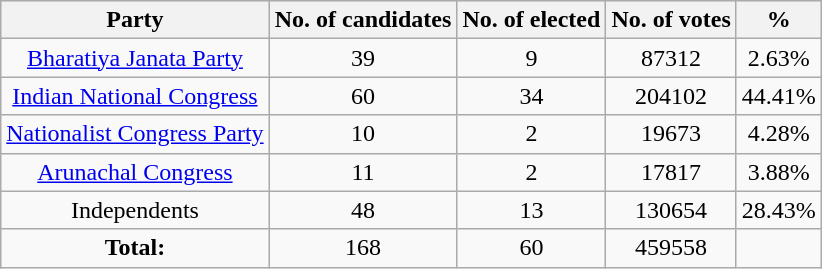<table class="wikitable sortable"  style="text-align: center;">
<tr bgcolor="efefef">
<th>Party</th>
<th>No. of candidates</th>
<th>No. of elected</th>
<th>No. of votes</th>
<th>%</th>
</tr>
<tr>
<td><a href='#'>Bharatiya Janata Party</a></td>
<td>39</td>
<td>9</td>
<td>87312</td>
<td>2.63%</td>
</tr>
<tr>
<td><a href='#'>Indian National Congress</a></td>
<td>60</td>
<td>34</td>
<td>204102</td>
<td>44.41%</td>
</tr>
<tr>
<td><a href='#'>Nationalist Congress Party</a></td>
<td>10</td>
<td>2</td>
<td>19673</td>
<td>4.28%</td>
</tr>
<tr>
<td><a href='#'>Arunachal Congress</a></td>
<td>11</td>
<td>2</td>
<td>17817</td>
<td>3.88%</td>
</tr>
<tr>
<td>Independents</td>
<td>48</td>
<td>13</td>
<td>130654</td>
<td>28.43%</td>
</tr>
<tr>
<td><strong>Total:</strong></td>
<td>168</td>
<td>60</td>
<td>459558</td>
<td></td>
</tr>
</table>
